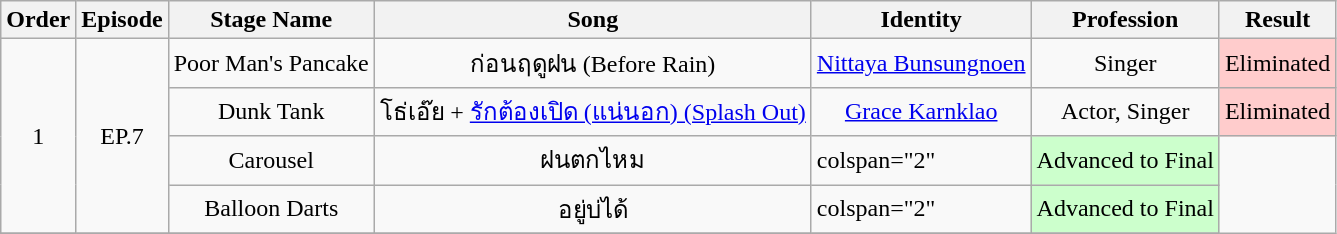<table class="wikitable">
<tr>
<th>Order</th>
<th>Episode</th>
<th>Stage Name</th>
<th>Song</th>
<th>Identity</th>
<th>Profession</th>
<th>Result</th>
</tr>
<tr>
<td rowspan="4" align="center">1</td>
<td rowspan="4" align="center">EP.7</td>
<td style="text-align:center;">Poor Man's Pancake</td>
<td style="text-align:center;">ก่อนฤดูฝน (Before Rain)</td>
<td style="text-align:center;"><a href='#'>Nittaya Bunsungnoen</a></td>
<td style="text-align:center;">Singer</td>
<td style="text-align:center; background:#ffcccc;">Eliminated</td>
</tr>
<tr>
<td style="text-align:center;">Dunk Tank</td>
<td style="text-align:center;">โธ่เอ๊ย + <a href='#'>รักต้องเปิด (แน่นอก) (Splash Out)</a></td>
<td style="text-align:center;"><a href='#'>Grace Karnklao</a></td>
<td style="text-align:center;">Actor, Singer</td>
<td style="text-align:center; background:#ffcccc;">Eliminated</td>
</tr>
<tr>
<td style="text-align:center;">Carousel</td>
<td style="text-align:center;">ฝนตกไหม</td>
<td>colspan="2"  </td>
<td style="text-align:center; background:#ccffcc;">Advanced to Final</td>
</tr>
<tr>
<td style="text-align:center;">Balloon Darts</td>
<td style="text-align:center;">อยู่บ่ได้</td>
<td>colspan="2"  </td>
<td style="text-align:center; background:#ccffcc;">Advanced to Final</td>
</tr>
<tr>
</tr>
</table>
